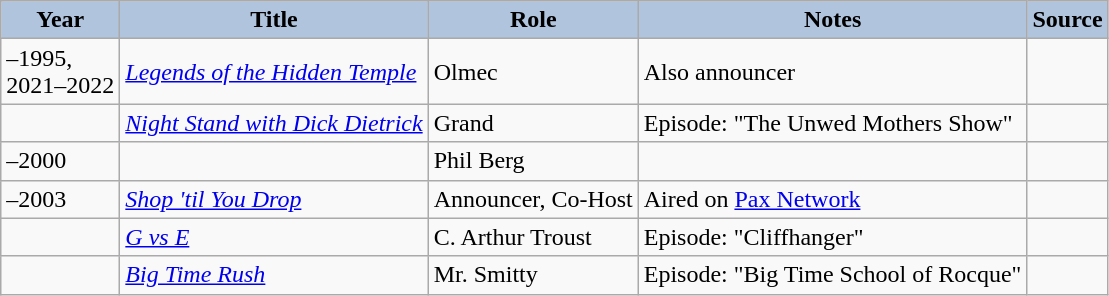<table class="wikitable sortable plainrowheaders">
<tr>
<th style="background:#b0c4de;">Year </th>
<th style="background:#b0c4de;">Title</th>
<th style="background:#b0c4de;">Role </th>
<th style="background:#b0c4de;" class="unsortable">Notes </th>
<th style="background:#b0c4de;" class="unsortable">Source</th>
</tr>
<tr>
<td>–1995,<br>2021–2022</td>
<td><em><a href='#'>Legends of the Hidden Temple</a></em></td>
<td>Olmec</td>
<td>Also announcer</td>
<td></td>
</tr>
<tr>
<td></td>
<td><em><a href='#'>Night Stand with Dick Dietrick</a></em></td>
<td>Grand</td>
<td>Episode: "The Unwed Mothers Show"</td>
<td></td>
</tr>
<tr>
<td>–2000</td>
<td><em></em></td>
<td>Phil Berg</td>
<td> </td>
<td></td>
</tr>
<tr>
<td>–2003</td>
<td><em><a href='#'>Shop 'til You Drop</a></em></td>
<td>Announcer, Co-Host</td>
<td>Aired on <a href='#'>Pax Network</a></td>
<td></td>
</tr>
<tr>
<td></td>
<td><em><a href='#'>G vs E</a></em></td>
<td>C. Arthur Troust</td>
<td>Episode: "Cliffhanger"</td>
<td></td>
</tr>
<tr>
<td></td>
<td><em><a href='#'>Big Time Rush</a></em></td>
<td>Mr. Smitty</td>
<td>Episode: "Big Time School of Rocque"</td>
<td></td>
</tr>
</table>
